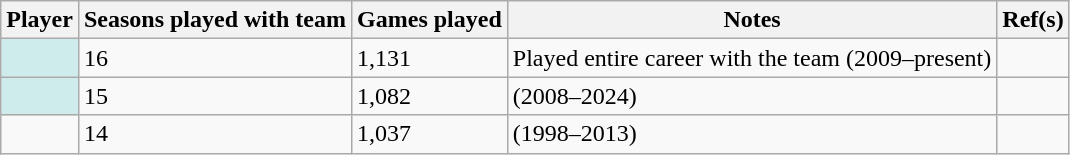<table class="wikitable sortable plainrowheaders">
<tr>
<th scope="col">Player</th>
<th scope="col">Seasons played with team</th>
<th scope="col">Games played</th>
<th scope="col">Notes</th>
<th scope="col" class="unsortable">Ref(s)</th>
</tr>
<tr>
<td style="background:#CFECEC"></td>
<td>16</td>
<td>1,131</td>
<td>Played entire career with the team (2009–present)</td>
<td></td>
</tr>
<tr>
<td style="background:#CFECEC"></td>
<td>15</td>
<td>1,082</td>
<td>(2008–2024)</td>
<td></td>
</tr>
<tr>
<td></td>
<td>14</td>
<td>1,037</td>
<td>(1998–2013)</td>
<td></td>
</tr>
</table>
